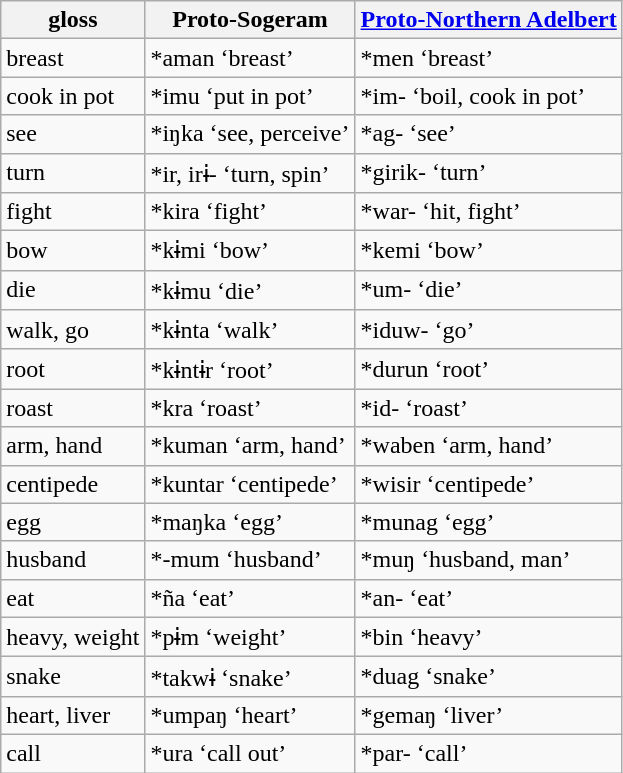<table class="wikitable sortable">
<tr>
<th>gloss</th>
<th>Proto-Sogeram</th>
<th><a href='#'>Proto-Northern Adelbert</a></th>
</tr>
<tr>
<td>breast</td>
<td>*aman ‘breast’</td>
<td>*men ‘breast’</td>
</tr>
<tr>
<td>cook in pot</td>
<td>*imu ‘put in pot’</td>
<td>*im- ‘boil, cook in pot’</td>
</tr>
<tr>
<td>see</td>
<td>*iŋka ‘see, perceive’</td>
<td>*ag- ‘see’</td>
</tr>
<tr>
<td>turn</td>
<td>*ir, irɨ- ‘turn, spin’</td>
<td>*girik- ‘turn’</td>
</tr>
<tr>
<td>fight</td>
<td>*kira ‘fight’</td>
<td>*war- ‘hit, fight’</td>
</tr>
<tr>
<td>bow</td>
<td>*kɨmi ‘bow’</td>
<td>*kemi ‘bow’</td>
</tr>
<tr>
<td>die</td>
<td>*kɨmu ‘die’</td>
<td>*um- ‘die’</td>
</tr>
<tr>
<td>walk, go</td>
<td>*kɨnta ‘walk’</td>
<td>*iduw- ‘go’</td>
</tr>
<tr>
<td>root</td>
<td>*kɨntɨr ‘root’</td>
<td>*durun ‘root’</td>
</tr>
<tr>
<td>roast</td>
<td>*kra ‘roast’</td>
<td>*id- ‘roast’</td>
</tr>
<tr>
<td>arm, hand</td>
<td>*kuman ‘arm, hand’</td>
<td>*waben ‘arm, hand’</td>
</tr>
<tr>
<td>centipede</td>
<td>*kuntar ‘centipede’</td>
<td>*wisir ‘centipede’</td>
</tr>
<tr>
<td>egg</td>
<td>*maŋka ‘egg’</td>
<td>*munag ‘egg’</td>
</tr>
<tr>
<td>husband</td>
<td>*-mum ‘husband’</td>
<td>*muŋ ‘husband, man’</td>
</tr>
<tr>
<td>eat</td>
<td>*ña ‘eat’</td>
<td>*an- ‘eat’</td>
</tr>
<tr>
<td>heavy, weight</td>
<td>*pɨm ‘weight’</td>
<td>*bin ‘heavy’</td>
</tr>
<tr>
<td>snake</td>
<td>*takwɨ ‘snake’</td>
<td>*duag ‘snake’</td>
</tr>
<tr>
<td>heart, liver</td>
<td>*umpaŋ ‘heart’</td>
<td>*gemaŋ ‘liver’</td>
</tr>
<tr>
<td>call</td>
<td>*ura ‘call out’</td>
<td>*par- ‘call’</td>
</tr>
</table>
